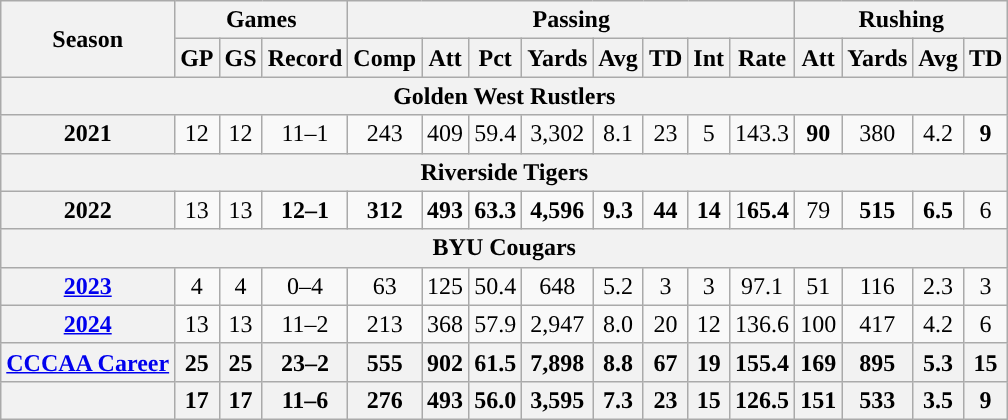<table class="wikitable" style="text-align:center;">
<tr>
<th rowspan="2">Season</th>
<th colspan="3">Games</th>
<th colspan="8">Passing</th>
<th colspan="5">Rushing</th>
</tr>
<tr>
<th>GP</th>
<th>GS</th>
<th>Record</th>
<th>Comp</th>
<th>Att</th>
<th>Pct</th>
<th>Yards</th>
<th>Avg</th>
<th>TD</th>
<th>Int</th>
<th>Rate</th>
<th>Att</th>
<th>Yards</th>
<th>Avg</th>
<th>TD</th>
</tr>
<tr>
<th colspan="16">Golden West Rustlers</th>
</tr>
<tr>
<th>2021</th>
<td>12</td>
<td>12</td>
<td>11–1</td>
<td>243</td>
<td>409</td>
<td>59.4</td>
<td>3,302</td>
<td>8.1</td>
<td>23</td>
<td>5</td>
<td>143.3</td>
<td><strong>90</strong></td>
<td>380</td>
<td>4.2</td>
<td><strong>9</strong></td>
</tr>
<tr>
<th colspan="16">Riverside Tigers</th>
</tr>
<tr>
<th>2022</th>
<td>13</td>
<td>13</td>
<td><strong>12–1</strong></td>
<td><strong>312</strong></td>
<td><strong>493</strong></td>
<td><strong>63.3</strong></td>
<td><strong>4,596</strong></td>
<td><strong>9.3</strong></td>
<td><strong>44</strong></td>
<td><strong>14</strong></td>
<td>1<strong>65.4</strong></td>
<td>79</td>
<td><strong>515</strong></td>
<td><strong>6.5</strong></td>
<td>6</td>
</tr>
<tr>
<th colspan="16">BYU Cougars</th>
</tr>
<tr>
<th><a href='#'>2023</a></th>
<td>4</td>
<td>4</td>
<td>0–4</td>
<td>63</td>
<td>125</td>
<td>50.4</td>
<td>648</td>
<td>5.2</td>
<td>3</td>
<td>3</td>
<td>97.1</td>
<td>51</td>
<td>116</td>
<td>2.3</td>
<td>3</td>
</tr>
<tr>
<th><a href='#'>2024</a></th>
<td>13</td>
<td>13</td>
<td>11–2</td>
<td>213</td>
<td>368</td>
<td>57.9</td>
<td>2,947</td>
<td>8.0</td>
<td>20</td>
<td>12</td>
<td>136.6</td>
<td>100</td>
<td>417</td>
<td>4.2</td>
<td>6</td>
</tr>
<tr>
<th><a href='#'>CCCAA Career</a></th>
<th>25</th>
<th>25</th>
<th>23–2</th>
<th>555</th>
<th>902</th>
<th>61.5</th>
<th>7,898</th>
<th>8.8</th>
<th>67</th>
<th>19</th>
<th>155.4</th>
<th>169</th>
<th>895</th>
<th>5.3</th>
<th>15</th>
</tr>
<tr>
<th></th>
<th>17</th>
<th>17</th>
<th>11–6</th>
<th>276</th>
<th>493</th>
<th>56.0</th>
<th>3,595</th>
<th>7.3</th>
<th>23</th>
<th>15</th>
<th>126.5</th>
<th>151</th>
<th>533</th>
<th>3.5</th>
<th>9</th>
</tr>
</table>
